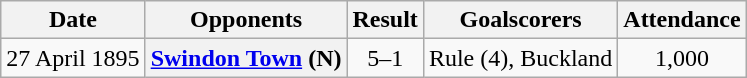<table class="wikitable plainrowheaders sortable">
<tr>
<th scope=col>Date</th>
<th scope=col>Opponents</th>
<th scope=col>Result</th>
<th scope=col class=unsortable>Goalscorers</th>
<th scope=col>Attendance</th>
</tr>
<tr>
<td>27 April 1895</td>
<th scope=row><a href='#'>Swindon Town</a> (N)</th>
<td align=center>5–1</td>
<td>Rule (4), Buckland</td>
<td align=center>1,000</td>
</tr>
</table>
